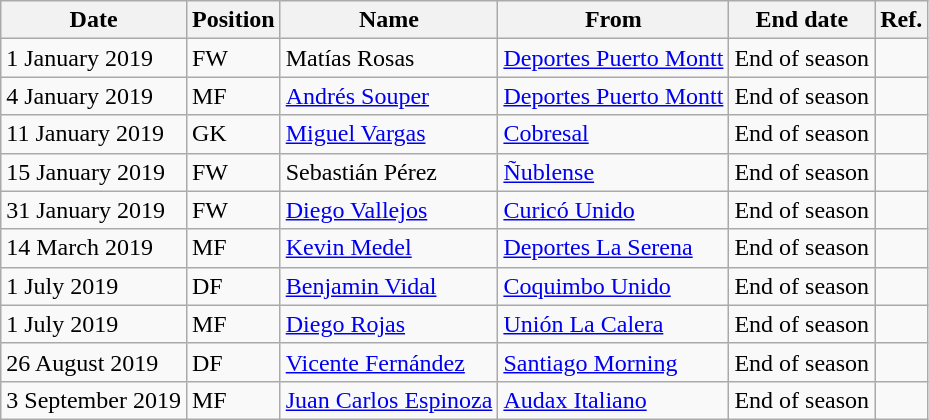<table class="wikitable">
<tr>
<th>Date</th>
<th>Position</th>
<th>Name</th>
<th>From</th>
<th>End date</th>
<th>Ref.</th>
</tr>
<tr>
<td>1 January 2019</td>
<td>FW</td>
<td> Matías Rosas</td>
<td><a href='#'>Deportes Puerto Montt</a></td>
<td>End of season</td>
<td></td>
</tr>
<tr>
<td>4 January 2019</td>
<td>MF</td>
<td> <a href='#'>Andrés Souper</a></td>
<td><a href='#'>Deportes Puerto Montt</a></td>
<td>End of season</td>
<td></td>
</tr>
<tr>
<td>11 January 2019</td>
<td>GK</td>
<td> <a href='#'>Miguel Vargas</a></td>
<td><a href='#'>Cobresal</a></td>
<td>End of season</td>
<td></td>
</tr>
<tr>
<td>15 January 2019</td>
<td>FW</td>
<td> Sebastián Pérez</td>
<td><a href='#'>Ñublense</a></td>
<td>End of season</td>
<td></td>
</tr>
<tr>
<td>31 January 2019</td>
<td>FW</td>
<td> <a href='#'>Diego Vallejos</a></td>
<td><a href='#'>Curicó Unido</a></td>
<td>End of season</td>
<td></td>
</tr>
<tr>
<td>14 March 2019</td>
<td>MF</td>
<td> <a href='#'>Kevin Medel</a></td>
<td><a href='#'>Deportes La Serena</a></td>
<td>End of season</td>
<td></td>
</tr>
<tr>
<td>1 July 2019</td>
<td>DF</td>
<td> <a href='#'>Benjamin Vidal</a></td>
<td><a href='#'>Coquimbo Unido</a></td>
<td>End of season</td>
<td></td>
</tr>
<tr>
<td>1 July 2019</td>
<td>MF</td>
<td> <a href='#'>Diego Rojas</a></td>
<td><a href='#'>Unión La Calera</a></td>
<td>End of season</td>
<td></td>
</tr>
<tr>
<td>26 August 2019</td>
<td>DF</td>
<td> <a href='#'>Vicente Fernández</a></td>
<td><a href='#'>Santiago Morning</a></td>
<td>End of season</td>
<td></td>
</tr>
<tr>
<td>3 September 2019</td>
<td>MF</td>
<td> <a href='#'>Juan Carlos Espinoza</a></td>
<td><a href='#'>Audax Italiano</a></td>
<td>End of season</td>
<td></td>
</tr>
</table>
